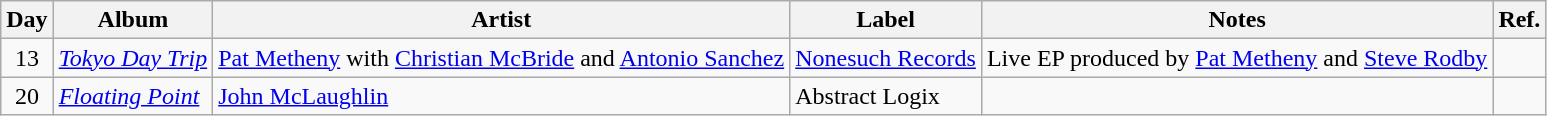<table class="wikitable">
<tr>
<th>Day</th>
<th>Album</th>
<th>Artist</th>
<th>Label</th>
<th>Notes</th>
<th>Ref.</th>
</tr>
<tr>
<td rowspan="1" style="text-align:center;">13</td>
<td><em><a href='#'>Tokyo Day Trip</a></em></td>
<td><a href='#'>Pat Metheny</a> with <a href='#'>Christian McBride</a> and <a href='#'>Antonio Sanchez</a></td>
<td><a href='#'>Nonesuch Records</a></td>
<td>Live EP produced by <a href='#'>Pat Metheny</a> and <a href='#'>Steve Rodby</a></td>
<td style="text-align:center;"></td>
</tr>
<tr>
<td rowspan="1" style="text-align:center;">20</td>
<td><em><a href='#'>Floating Point</a></em></td>
<td><a href='#'>John McLaughlin</a></td>
<td>Abstract Logix</td>
<td></td>
<td style="text-align:center;"></td>
</tr>
</table>
